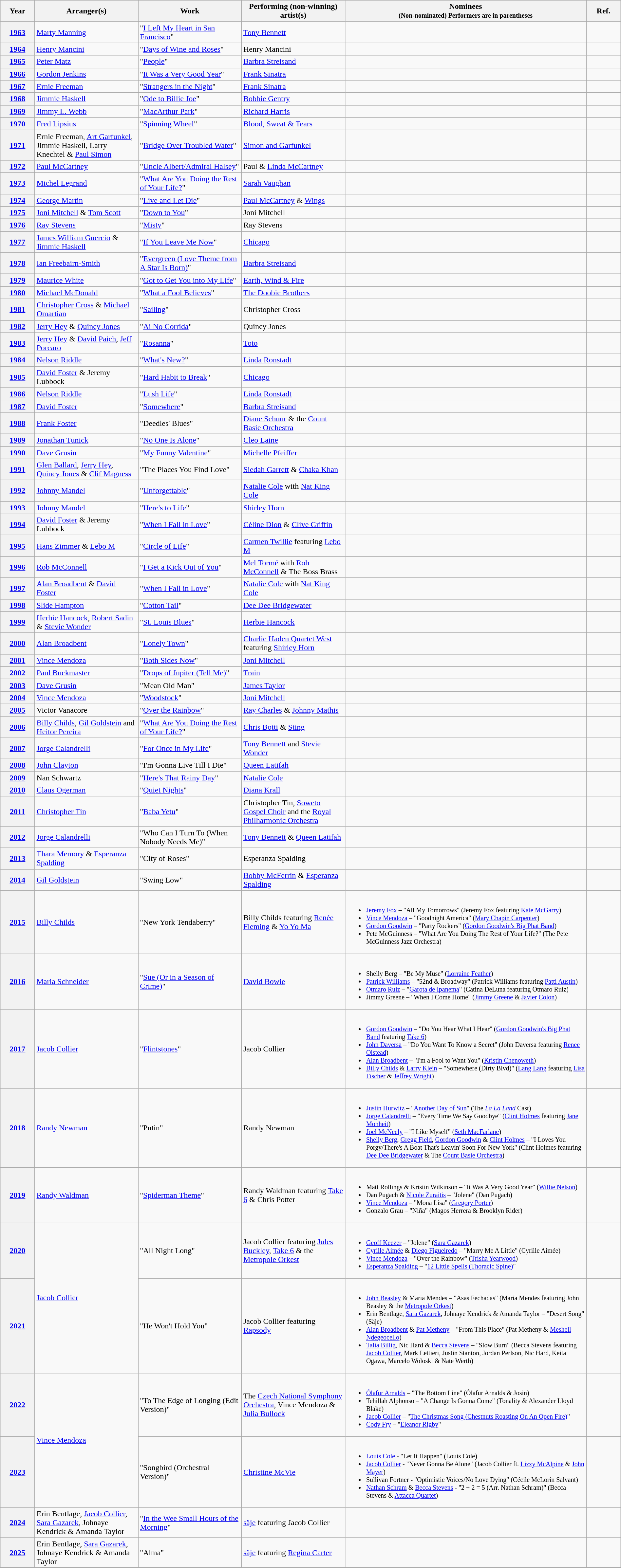<table class="wikitable" width=100%>
<tr bgcolor="#bebebe">
<th width="5%">Year</th>
<th width="15%">Arranger(s)</th>
<th width="15%">Work</th>
<th width="15%">Performing (non-winning) artist(s)</th>
<th width="35%" class=unsortable>Nominees<br><small>(Non-nominated) Performers are in parentheses</small></th>
<th width="5%" class=unsortable>Ref.</th>
</tr>
<tr>
<th scope="row" style="text-align:center;"><a href='#'>1963</a></th>
<td><a href='#'>Marty Manning</a></td>
<td>"<a href='#'>I Left My Heart in San Francisco</a>"</td>
<td><a href='#'>Tony Bennett</a></td>
<td></td>
<td style="text-align:center;"></td>
</tr>
<tr>
<th scope="row" style="text-align:center;"><a href='#'>1964</a></th>
<td><a href='#'>Henry Mancini</a></td>
<td>"<a href='#'>Days of Wine and Roses</a>"</td>
<td>Henry Mancini</td>
<td></td>
<td style="text-align:center;"></td>
</tr>
<tr>
<th scope="row" style="text-align:center;"><a href='#'>1965</a></th>
<td><a href='#'>Peter Matz</a></td>
<td>"<a href='#'>People</a>"</td>
<td><a href='#'>Barbra Streisand</a></td>
<td></td>
<td style="text-align:center;"></td>
</tr>
<tr>
<th scope="row" style="text-align:center;"><a href='#'>1966</a></th>
<td><a href='#'>Gordon Jenkins</a></td>
<td>"<a href='#'>It Was a Very Good Year</a>"</td>
<td><a href='#'>Frank Sinatra</a></td>
<td></td>
<td style="text-align:center;"></td>
</tr>
<tr>
<th scope="row" style="text-align:center;"><a href='#'>1967</a></th>
<td><a href='#'>Ernie Freeman</a></td>
<td>"<a href='#'>Strangers in the Night</a>"</td>
<td><a href='#'>Frank Sinatra</a></td>
<td></td>
<td style="text-align:center;"></td>
</tr>
<tr>
<th scope="row" style="text-align:center;"><a href='#'>1968</a></th>
<td><a href='#'>Jimmie Haskell</a></td>
<td>"<a href='#'>Ode to Billie Joe</a>"</td>
<td><a href='#'>Bobbie Gentry</a></td>
<td></td>
<td style="text-align:center;"></td>
</tr>
<tr>
<th scope="row" style="text-align:center;"><a href='#'>1969</a></th>
<td><a href='#'>Jimmy L. Webb</a></td>
<td>"<a href='#'>MacArthur Park</a>"</td>
<td><a href='#'>Richard Harris</a></td>
<td></td>
<td style="text-align:center;"></td>
</tr>
<tr>
<th scope="row" style="text-align:center;"><a href='#'>1970</a></th>
<td><a href='#'>Fred Lipsius</a></td>
<td>"<a href='#'>Spinning Wheel</a>"</td>
<td><a href='#'>Blood, Sweat & Tears</a></td>
<td></td>
<td style="text-align:center;"></td>
</tr>
<tr>
<th scope="row" style="text-align:center;"><a href='#'>1971</a></th>
<td>Ernie Freeman, <a href='#'>Art Garfunkel</a>, Jimmie Haskell, Larry Knechtel & <a href='#'>Paul Simon</a></td>
<td>"<a href='#'>Bridge Over Troubled Water</a>"</td>
<td><a href='#'>Simon and Garfunkel</a></td>
<td></td>
<td style="text-align:center;"></td>
</tr>
<tr>
<th scope="row" style="text-align:center;"><a href='#'>1972</a></th>
<td><a href='#'>Paul McCartney</a></td>
<td>"<a href='#'>Uncle Albert/Admiral Halsey</a>"</td>
<td>Paul & <a href='#'>Linda McCartney</a></td>
<td></td>
<td style="text-align:center;"></td>
</tr>
<tr>
<th scope="row" style="text-align:center;"><a href='#'>1973</a></th>
<td><a href='#'>Michel Legrand</a></td>
<td>"<a href='#'>What Are You Doing the Rest of Your Life?</a>"</td>
<td><a href='#'>Sarah Vaughan</a></td>
<td></td>
<td style="text-align:center;"></td>
</tr>
<tr>
<th scope="row" style="text-align:center;"><a href='#'>1974</a></th>
<td><a href='#'>George Martin</a></td>
<td>"<a href='#'>Live and Let Die</a>"</td>
<td><a href='#'>Paul McCartney</a> & <a href='#'>Wings</a></td>
<td></td>
<td style="text-align:center;"></td>
</tr>
<tr>
<th scope="row" style="text-align:center;"><a href='#'>1975</a></th>
<td><a href='#'>Joni Mitchell</a> & <a href='#'>Tom Scott</a></td>
<td>"<a href='#'>Down to You</a>"</td>
<td>Joni Mitchell</td>
<td></td>
<td style="text-align:center;"></td>
</tr>
<tr>
<th scope="row" style="text-align:center;"><a href='#'>1976</a></th>
<td><a href='#'>Ray Stevens</a></td>
<td>"<a href='#'>Misty</a>"</td>
<td>Ray Stevens</td>
<td></td>
<td style="text-align:center;"></td>
</tr>
<tr>
<th scope="row" style="text-align:center;"><a href='#'>1977</a></th>
<td><a href='#'>James William Guercio</a> & <a href='#'>Jimmie Haskell</a></td>
<td>"<a href='#'>If You Leave Me Now</a>"</td>
<td><a href='#'>Chicago</a></td>
<td></td>
<td style="text-align:center;"></td>
</tr>
<tr>
<th scope="row" style="text-align:center;"><a href='#'>1978</a></th>
<td><a href='#'>Ian Freebairn-Smith</a></td>
<td>"<a href='#'>Evergreen (Love Theme from A Star Is Born)</a>"</td>
<td><a href='#'>Barbra Streisand</a></td>
<td></td>
<td style="text-align:center;"></td>
</tr>
<tr>
<th scope="row" style="text-align:center;"><a href='#'>1979</a></th>
<td><a href='#'>Maurice White</a></td>
<td>"<a href='#'>Got to Get You into My Life</a>"</td>
<td><a href='#'>Earth, Wind & Fire</a></td>
<td></td>
<td style="text-align:center;"></td>
</tr>
<tr>
<th scope="row" style="text-align:center;"><a href='#'>1980</a></th>
<td><a href='#'>Michael McDonald</a></td>
<td>"<a href='#'>What a Fool Believes</a>"</td>
<td><a href='#'>The Doobie Brothers</a></td>
<td></td>
<td style="text-align:center;"></td>
</tr>
<tr>
<th scope="row" style="text-align:center;"><a href='#'>1981</a></th>
<td><a href='#'>Christopher Cross</a> & <a href='#'>Michael Omartian</a></td>
<td>"<a href='#'>Sailing</a>"</td>
<td>Christopher Cross</td>
<td></td>
<td style="text-align:center;"></td>
</tr>
<tr>
<th scope="row" style="text-align:center;"><a href='#'>1982</a></th>
<td><a href='#'>Jerry Hey</a> & <a href='#'>Quincy Jones</a></td>
<td>"<a href='#'>Ai No Corrida</a>"</td>
<td>Quincy Jones</td>
<td></td>
<td style="text-align:center;"></td>
</tr>
<tr>
<th scope="row" style="text-align:center;"><a href='#'>1983</a></th>
<td><a href='#'>Jerry Hey</a> & <a href='#'>David Paich</a>, <a href='#'>Jeff Porcaro</a></td>
<td>"<a href='#'>Rosanna</a>"</td>
<td><a href='#'>Toto</a></td>
<td></td>
<td style="text-align:center;"></td>
</tr>
<tr>
<th scope="row" style="text-align:center;"><a href='#'>1984</a></th>
<td><a href='#'>Nelson Riddle</a></td>
<td>"<a href='#'>What's New?</a>"</td>
<td><a href='#'>Linda Ronstadt</a></td>
<td></td>
<td style="text-align:center;"></td>
</tr>
<tr>
<th scope="row" style="text-align:center;"><a href='#'>1985</a></th>
<td><a href='#'>David Foster</a> & Jeremy Lubbock</td>
<td>"<a href='#'>Hard Habit to Break</a>"</td>
<td><a href='#'>Chicago</a></td>
<td></td>
<td style="text-align:center;"></td>
</tr>
<tr>
<th scope="row" style="text-align:center;"><a href='#'>1986</a></th>
<td><a href='#'>Nelson Riddle</a></td>
<td>"<a href='#'>Lush Life</a>"</td>
<td><a href='#'>Linda Ronstadt</a></td>
<td></td>
<td style="text-align:center;"></td>
</tr>
<tr>
<th scope="row" style="text-align:center;"><a href='#'>1987</a></th>
<td><a href='#'>David Foster</a></td>
<td>"<a href='#'>Somewhere</a>"</td>
<td><a href='#'>Barbra Streisand</a></td>
<td></td>
<td style="text-align:center;"></td>
</tr>
<tr>
<th scope="row" style="text-align:center;"><a href='#'>1988</a></th>
<td><a href='#'>Frank Foster</a></td>
<td>"Deedles' Blues"</td>
<td><a href='#'>Diane Schuur</a> & the <a href='#'>Count Basie Orchestra</a></td>
<td></td>
<td style="text-align:center;"></td>
</tr>
<tr>
<th scope="row" style="text-align:center;"><a href='#'>1989</a></th>
<td><a href='#'>Jonathan Tunick</a></td>
<td>"<a href='#'>No One Is Alone</a>"</td>
<td><a href='#'>Cleo Laine</a></td>
<td></td>
<td style="text-align:center;"></td>
</tr>
<tr>
<th scope="row" style="text-align:center;"><a href='#'>1990</a></th>
<td><a href='#'>Dave Grusin</a></td>
<td>"<a href='#'>My Funny Valentine</a>"</td>
<td><a href='#'>Michelle Pfeiffer</a></td>
<td></td>
<td style="text-align:center;"></td>
</tr>
<tr>
<th scope="row" style="text-align:center;"><a href='#'>1991</a></th>
<td><a href='#'>Glen Ballard</a>, <a href='#'>Jerry Hey</a>, <a href='#'>Quincy Jones</a> & <a href='#'>Clif Magness</a></td>
<td>"The Places You Find Love"</td>
<td><a href='#'>Siedah Garrett</a> & <a href='#'>Chaka Khan</a></td>
<td></td>
<td style="text-align:center;"></td>
</tr>
<tr>
<th scope="row" style="text-align:center;"><a href='#'>1992</a></th>
<td><a href='#'>Johnny Mandel</a></td>
<td>"<a href='#'>Unforgettable</a>"</td>
<td><a href='#'>Natalie Cole</a> with <a href='#'>Nat King Cole</a></td>
<td></td>
<td style="text-align:center;"></td>
</tr>
<tr>
<th scope="row" style="text-align:center;"><a href='#'>1993</a></th>
<td><a href='#'>Johnny Mandel</a></td>
<td>"<a href='#'>Here's to Life</a>"</td>
<td><a href='#'>Shirley Horn</a></td>
<td></td>
<td style="text-align:center;"></td>
</tr>
<tr>
<th scope="row" style="text-align:center;"><a href='#'>1994</a></th>
<td><a href='#'>David Foster</a> & Jeremy Lubbock</td>
<td>"<a href='#'>When I Fall in Love</a>"</td>
<td><a href='#'>Céline Dion</a> & <a href='#'>Clive Griffin</a></td>
<td></td>
<td style="text-align:center;"></td>
</tr>
<tr>
<th scope="row" style="text-align:center;"><a href='#'>1995</a></th>
<td><a href='#'>Hans Zimmer</a> & <a href='#'>Lebo M</a></td>
<td>"<a href='#'>Circle of Life</a>"</td>
<td><a href='#'>Carmen Twillie</a> featuring <a href='#'>Lebo M</a></td>
<td></td>
<td style="text-align:center;"></td>
</tr>
<tr>
<th scope="row" style="text-align:center;"><a href='#'>1996</a></th>
<td><a href='#'>Rob McConnell</a></td>
<td>"<a href='#'>I Get a Kick Out of You</a>"</td>
<td><a href='#'>Mel Tormé</a> with <a href='#'>Rob McConnell</a> & The Boss Brass</td>
<td></td>
<td style="text-align:center;"></td>
</tr>
<tr>
<th scope="row" style="text-align:center;"><a href='#'>1997</a></th>
<td><a href='#'>Alan Broadbent</a> & <a href='#'>David Foster</a></td>
<td>"<a href='#'>When I Fall in Love</a>"</td>
<td><a href='#'>Natalie Cole</a> with <a href='#'>Nat King Cole</a></td>
<td></td>
<td style="text-align:center;"></td>
</tr>
<tr>
<th scope="row" style="text-align:center;"><a href='#'>1998</a></th>
<td><a href='#'>Slide Hampton</a></td>
<td>"<a href='#'>Cotton Tail</a>"</td>
<td><a href='#'>Dee Dee Bridgewater</a></td>
<td></td>
<td style="text-align:center;"></td>
</tr>
<tr>
<th scope="row" style="text-align:center;"><a href='#'>1999</a></th>
<td><a href='#'>Herbie Hancock</a>, <a href='#'>Robert Sadin</a> & <a href='#'>Stevie Wonder</a></td>
<td>"<a href='#'>St. Louis Blues</a>"</td>
<td><a href='#'>Herbie Hancock</a></td>
<td></td>
<td style="text-align:center;"></td>
</tr>
<tr>
<th scope="row" style="text-align:center;"><a href='#'>2000</a></th>
<td><a href='#'>Alan Broadbent</a></td>
<td>"<a href='#'>Lonely Town</a>"</td>
<td><a href='#'>Charlie Haden Quartet West</a> featuring <a href='#'>Shirley Horn</a></td>
<td></td>
<td style="text-align:center;"></td>
</tr>
<tr>
<th scope="row" style="text-align:center;"><a href='#'>2001</a></th>
<td><a href='#'>Vince Mendoza</a></td>
<td>"<a href='#'>Both Sides Now</a>"</td>
<td><a href='#'>Joni Mitchell</a></td>
<td></td>
<td style="text-align:center;"></td>
</tr>
<tr>
<th scope="row" style="text-align:center;"><a href='#'>2002</a></th>
<td><a href='#'>Paul Buckmaster</a></td>
<td>"<a href='#'>Drops of Jupiter (Tell Me)</a>"</td>
<td><a href='#'>Train</a></td>
<td></td>
<td style="text-align:center;"></td>
</tr>
<tr>
<th scope="row" style="text-align:center;"><a href='#'>2003</a></th>
<td><a href='#'>Dave Grusin</a></td>
<td>"Mean Old Man"</td>
<td><a href='#'>James Taylor</a></td>
<td></td>
<td style="text-align:center;"></td>
</tr>
<tr>
<th scope="row" style="text-align:center;"><a href='#'>2004</a></th>
<td><a href='#'>Vince Mendoza</a></td>
<td>"<a href='#'>Woodstock</a>"</td>
<td><a href='#'>Joni Mitchell</a></td>
<td></td>
<td style="text-align:center;"></td>
</tr>
<tr>
<th scope="row" style="text-align:center;"><a href='#'>2005</a></th>
<td>Victor Vanacore</td>
<td>"<a href='#'>Over the Rainbow</a>"</td>
<td><a href='#'>Ray Charles</a> & <a href='#'>Johnny Mathis</a></td>
<td></td>
<td style="text-align:center;"></td>
</tr>
<tr>
<th scope="row" style="text-align:center;"><a href='#'>2006</a></th>
<td><a href='#'>Billy Childs</a>, <a href='#'>Gil Goldstein</a> and <a href='#'>Heitor Pereira</a></td>
<td>"<a href='#'>What Are You Doing the Rest of Your Life?</a>"</td>
<td><a href='#'>Chris Botti</a> & <a href='#'>Sting</a></td>
<td></td>
<td style="text-align:center;"></td>
</tr>
<tr>
<th scope="row" style="text-align:center;"><a href='#'>2007</a></th>
<td><a href='#'>Jorge Calandrelli</a></td>
<td>"<a href='#'>For Once in My Life</a>"</td>
<td><a href='#'>Tony Bennett</a> and <a href='#'>Stevie Wonder</a></td>
<td></td>
<td style="text-align:center;"></td>
</tr>
<tr>
<th scope="row" style="text-align:center;"><a href='#'>2008</a></th>
<td><a href='#'>John Clayton</a></td>
<td>"I'm Gonna Live Till I Die"</td>
<td><a href='#'>Queen Latifah</a></td>
<td></td>
<td style="text-align:center;"></td>
</tr>
<tr>
<th scope="row" style="text-align:center;"><a href='#'>2009</a></th>
<td>Nan Schwartz</td>
<td>"<a href='#'>Here's That Rainy Day</a>"</td>
<td><a href='#'>Natalie Cole</a></td>
<td></td>
<td style="text-align:center;"></td>
</tr>
<tr>
<th scope="row" style="text-align:center;"><a href='#'>2010</a></th>
<td><a href='#'>Claus Ogerman</a></td>
<td>"<a href='#'>Quiet Nights</a>"</td>
<td><a href='#'>Diana Krall</a></td>
<td></td>
<td></td>
</tr>
<tr>
<th scope="row" style="text-align:center;"><a href='#'>2011</a></th>
<td><a href='#'>Christopher Tin</a></td>
<td>"<a href='#'>Baba Yetu</a>"</td>
<td>Christopher Tin, <a href='#'>Soweto Gospel Choir</a> and the <a href='#'>Royal Philharmonic Orchestra</a></td>
<td></td>
<td></td>
</tr>
<tr>
<th scope="row" style="text-align:center;"><a href='#'>2012</a></th>
<td><a href='#'>Jorge Calandrelli</a></td>
<td>"Who Can I Turn To (When Nobody Needs Me)"</td>
<td><a href='#'>Tony Bennett</a> & <a href='#'>Queen Latifah</a></td>
<td></td>
<td></td>
</tr>
<tr>
<th scope="row" style="text-align:center;"><a href='#'>2013</a></th>
<td><a href='#'>Thara Memory</a> & <a href='#'>Esperanza Spalding</a></td>
<td>"City of Roses"</td>
<td>Esperanza Spalding</td>
<td></td>
<td></td>
</tr>
<tr>
<th scope="row" style="text-align:center;"><a href='#'>2014</a></th>
<td><a href='#'>Gil Goldstein</a></td>
<td>"Swing Low"</td>
<td><a href='#'>Bobby McFerrin</a> & <a href='#'>Esperanza Spalding</a></td>
<td></td>
<td></td>
</tr>
<tr>
<th scope="row" style="text-align:center;"><a href='#'>2015</a></th>
<td><a href='#'>Billy Childs</a></td>
<td>"New York Tendaberry"</td>
<td>Billy Childs featuring <a href='#'>Renée Fleming</a> & <a href='#'>Yo Yo Ma</a></td>
<td style="font-size:smaller"><br><ul><li><a href='#'>Jeremy Fox</a> – "All My Tomorrows" (Jeremy Fox featuring <a href='#'>Kate McGarry</a>)</li><li><a href='#'>Vince Mendoza</a> – "Goodnight America" (<a href='#'>Mary Chapin Carpenter</a>)</li><li><a href='#'>Gordon Goodwin</a> – "Party Rockers" (<a href='#'>Gordon Goodwin's Big Phat Band</a>)</li><li>Pete McGuinness – "What Are You Doing The Rest of Your Life?" (The Pete McGuinness Jazz Orchestra)</li></ul></td>
<td style="text-align:center;"></td>
</tr>
<tr>
<th scope="row" style="text-align:center;"><a href='#'>2016</a></th>
<td><a href='#'>Maria Schneider</a></td>
<td>"<a href='#'>Sue (Or in a Season of Crime)</a>"</td>
<td><a href='#'>David Bowie</a></td>
<td style="font-size:smaller"><br><ul><li>Shelly Berg – "Be My Muse" (<a href='#'>Lorraine Feather</a>)</li><li><a href='#'>Patrick Williams</a> – "52nd & Broadway" (Patrick Williams featuring <a href='#'>Patti Austin</a>)</li><li><a href='#'>Otmaro Ruiz</a> – "<a href='#'>Garota de Ipanema</a>" (Catina DeLuna featuring Otmaro Ruiz)</li><li>Jimmy Greene – "When I Come Home" (<a href='#'>Jimmy Greene</a> & <a href='#'>Javier Colon</a>)</li></ul></td>
<td style="text-align:center;"></td>
</tr>
<tr>
<th scope="row" style="text-align:center;"><a href='#'>2017</a></th>
<td><a href='#'>Jacob Collier</a></td>
<td>"<a href='#'>Flintstones</a>"</td>
<td>Jacob Collier</td>
<td style="font-size:smaller"><br><ul><li><a href='#'>Gordon Goodwin</a> – "Do You Hear What I Hear" (<a href='#'>Gordon Goodwin's Big Phat Band</a> featuring <a href='#'>Take 6</a>)</li><li><a href='#'>John Daversa</a> – "Do You Want To Know a Secret" (John Daversa featuring <a href='#'>Renee Olstead</a>)</li><li><a href='#'>Alan Broadbent</a> – "I'm a Fool to Want You" (<a href='#'>Kristin Chenoweth</a>)</li><li><a href='#'>Billy Childs</a> & <a href='#'>Larry Klein</a> – "Somewhere (Dirty Blvd)" (<a href='#'>Lang Lang</a> featuring <a href='#'>Lisa Fischer</a> & <a href='#'>Jeffrey Wright</a>)</li></ul></td>
<td style="text-align:center;"></td>
</tr>
<tr>
<th scope="row" style="text-align:center;"><a href='#'>2018</a></th>
<td><a href='#'>Randy Newman</a></td>
<td>"Putin"</td>
<td>Randy Newman</td>
<td style="font-size:smaller"><br><ul><li><a href='#'>Justin Hurwitz</a> – "<a href='#'>Another Day of Sun</a>" (The <em><a href='#'>La La Land</a></em> Cast)</li><li><a href='#'>Jorge Calandrelli</a> – "Every Time We Say Goodbye" (<a href='#'>Clint Holmes</a> featuring <a href='#'>Jane Monheit</a>)</li><li><a href='#'>Joel McNeely</a> – "I Like Myself" (<a href='#'>Seth MacFarlane</a>)</li><li><a href='#'>Shelly Berg</a>, <a href='#'>Gregg Field</a>, <a href='#'>Gordon Goodwin</a> & <a href='#'>Clint Holmes</a> – "I Loves You Porgy/There's A Boat That's Leavin' Soon For New York" (Clint Holmes featuring <a href='#'>Dee Dee Bridgewater</a> & The <a href='#'>Count Basie Orchestra</a>)</li></ul></td>
<td style="text-align:center;"></td>
</tr>
<tr>
<th scope="row" style="text-align:center;"><a href='#'>2019</a></th>
<td><a href='#'>Randy Waldman</a></td>
<td>"<a href='#'>Spiderman Theme</a>"</td>
<td>Randy Waldman featuring <a href='#'>Take 6</a> & Chris Potter</td>
<td style="font-size:smaller"><br><ul><li>Matt Rollings & Kristin Wilkinson – "It Was A Very Good Year" (<a href='#'>Willie Nelson</a>)</li><li>Dan Pugach & <a href='#'>Nicole Zuraitis</a> – "Jolene" (Dan Pugach)</li><li><a href='#'>Vince Mendoza</a> – "Mona Lisa" (<a href='#'>Gregory Porter</a>)</li><li>Gonzalo Grau – "Niña" (Magos Herrera & Brooklyn Rider)</li></ul></td>
<td style="text-align:center;"></td>
</tr>
<tr>
<th scope="row" style="text-align:center;"><a href='#'>2020</a></th>
<td rowspan="2"><a href='#'>Jacob Collier</a></td>
<td>"All Night Long"</td>
<td>Jacob Collier featuring <a href='#'>Jules Buckley</a>, <a href='#'>Take 6</a> & the <a href='#'>Metropole Orkest</a></td>
<td style="font-size:smaller"><br><ul><li><a href='#'>Geoff Keezer</a> – "Jolene" (<a href='#'>Sara Gazarek</a>)</li><li><a href='#'>Cyrille Aimée</a> & <a href='#'>Diego Figueiredo</a> – "Marry Me A Little" (Cyrille Aimée)</li><li><a href='#'>Vince Mendoza</a> – "Over the Rainbow" (<a href='#'>Trisha Yearwood</a>)</li><li><a href='#'>Esperanza Spalding</a> – "<a href='#'>12 Little Spells (Thoracic Spine)</a>"</li></ul></td>
<td style="text-align:center;"></td>
</tr>
<tr>
<th scope="row" style="text-align:center;"><a href='#'>2021</a></th>
<td>"He Won't Hold You"</td>
<td>Jacob Collier featuring <a href='#'>Rapsody</a></td>
<td style="font-size:smaller"><br><ul><li><a href='#'>John Beasley</a> & Maria Mendes – "Asas Fechadas" (Maria Mendes featuring John Beasley & the <a href='#'>Metropole Orkest</a>)</li><li>Erin Bentlage, <a href='#'>Sara Gazarek</a>, Johnaye Kendrick & Amanda Taylor – "Desert Song" (Säje)</li><li><a href='#'>Alan Broadbent</a> & <a href='#'>Pat Metheny</a> – "From This Place" (Pat Metheny & <a href='#'>Meshell Ndegeocello</a>)</li><li><a href='#'>Talia Billig</a>, Nic Hard & <a href='#'>Becca Stevens</a> – "Slow Burn" (Becca Stevens featuring <a href='#'>Jacob Collier</a>, Mark Lettieri, Justin Stanton, Jordan Perlson, Nic Hard, Keita Ogawa, Marcelo Woloski & Nate Werth)</li></ul></td>
<td style="text-align:center;"></td>
</tr>
<tr>
<th scope="row" style="text-align:center;"><a href='#'>2022</a></th>
<td rowspan=2><a href='#'>Vince Mendoza</a></td>
<td>"To The Edge of Longing (Edit Version)"</td>
<td>The <a href='#'>Czech National Symphony Orchestra</a>, Vince Mendoza & <a href='#'>Julia Bullock</a></td>
<td style="font-size:smaller"><br><ul><li><a href='#'>Ólafur Arnalds</a> – "The Bottom Line" (Ólafur Arnalds & Josin)</li><li>Tehillah Alphonso – "A Change Is Gonna Come" (Tonality & Alexander Lloyd Blake)</li><li><a href='#'>Jacob Collier</a> – "<a href='#'>The Christmas Song (Chestnuts Roasting On An Open Fire)</a>"</li><li><a href='#'>Cody Fry</a> – "<a href='#'>Eleanor Rigby</a>"</li></ul></td>
<td style="text-align:center;"></td>
</tr>
<tr>
<th scope="row" style="text-align:center;"><a href='#'>2023</a></th>
<td>"Songbird (Orchestral Version)"</td>
<td><a href='#'>Christine McVie</a></td>
<td style="font-size:smaller"><br><ul><li><a href='#'>Louis Cole</a> - "Let It Happen" (Louis Cole)</li><li><a href='#'>Jacob Collier</a> - "Never Gonna Be Alone" (Jacob Collier ft. <a href='#'>Lizzy McAlpine</a> & <a href='#'>John Mayer</a>)</li><li>Sullivan Fortner - "Optimistic Voices/No Love Dying" (Cécile McLorin Salvant)</li><li><a href='#'>Nathan Schram</a> & <a href='#'>Becca Stevens</a> - "2 + 2 = 5 (Arr. Nathan Schram)" (Becca Stevens & <a href='#'>Attacca Quartet</a>)</li></ul></td>
<td></td>
</tr>
<tr>
<th scope="row" style="text-align:center;"><a href='#'>2024</a></th>
<td>Erin Bentlage, <a href='#'>Jacob Collier</a>, <a href='#'>Sara Gazarek</a>, Johnaye Kendrick & Amanda Taylor</td>
<td>"<a href='#'>In the Wee Small Hours of the Morning</a>"</td>
<td><a href='#'>säje</a> featuring Jacob Collier</td>
<td></td>
<td style="text-align:center;"></td>
</tr>
<tr>
<th scope="row" style="text-align:center;"><a href='#'>2025</a></th>
<td>Erin Bentlage, <a href='#'>Sara Gazarek</a>, Johnaye Kendrick & Amanda Taylor</td>
<td>"Alma"</td>
<td><a href='#'>säje</a> featuring <a href='#'>Regina Carter</a></td>
<td></td>
<td style="text-align:center;"></td>
</tr>
<tr>
</tr>
</table>
